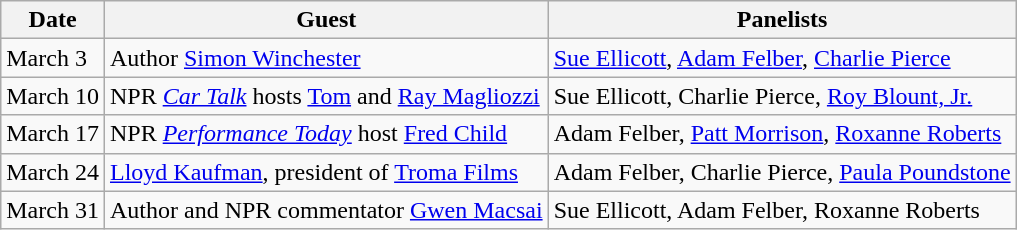<table class="wikitable">
<tr>
<th>Date</th>
<th>Guest</th>
<th>Panelists</th>
</tr>
<tr>
<td>March 3</td>
<td>Author <a href='#'>Simon Winchester</a></td>
<td><a href='#'>Sue Ellicott</a>, <a href='#'>Adam Felber</a>, <a href='#'>Charlie Pierce</a></td>
</tr>
<tr>
<td>March 10</td>
<td>NPR <em><a href='#'>Car Talk</a></em> hosts <a href='#'>Tom</a> and <a href='#'>Ray Magliozzi</a></td>
<td>Sue Ellicott, Charlie Pierce, <a href='#'>Roy Blount, Jr.</a></td>
</tr>
<tr>
<td>March 17</td>
<td>NPR <em><a href='#'>Performance Today</a></em> host <a href='#'>Fred Child</a></td>
<td>Adam Felber, <a href='#'>Patt Morrison</a>, <a href='#'>Roxanne Roberts</a></td>
</tr>
<tr>
<td>March 24</td>
<td><a href='#'>Lloyd Kaufman</a>, president of <a href='#'>Troma Films</a></td>
<td>Adam Felber, Charlie Pierce, <a href='#'>Paula Poundstone</a></td>
</tr>
<tr>
<td>March 31</td>
<td>Author and NPR commentator <a href='#'>Gwen Macsai</a></td>
<td>Sue Ellicott, Adam Felber, Roxanne Roberts</td>
</tr>
</table>
